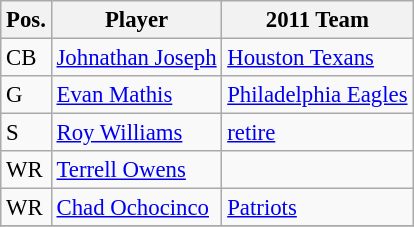<table class="wikitable" style="font-size: 95%; text-align: left;">
<tr>
<th>Pos.</th>
<th>Player</th>
<th>2011 Team</th>
</tr>
<tr>
<td>CB</td>
<td><a href='#'>Johnathan Joseph</a></td>
<td><a href='#'>Houston Texans</a></td>
</tr>
<tr>
<td>G</td>
<td><a href='#'>Evan Mathis</a></td>
<td><a href='#'>Philadelphia Eagles</a></td>
</tr>
<tr>
<td>S</td>
<td><a href='#'>Roy Williams</a></td>
<td><a href='#'>retire</a></td>
</tr>
<tr>
<td>WR</td>
<td><a href='#'>Terrell Owens</a></td>
<td></td>
</tr>
<tr>
<td>WR</td>
<td><a href='#'>Chad Ochocinco</a></td>
<td><a href='#'>Patriots</a></td>
</tr>
<tr>
</tr>
</table>
